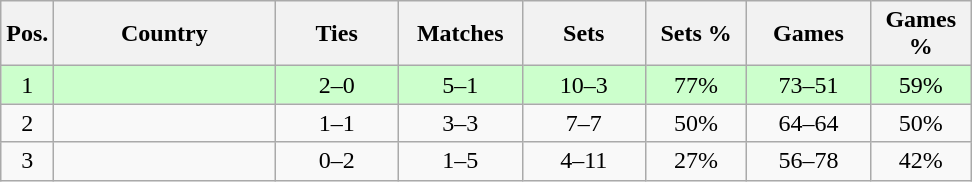<table class="wikitable nowrap" style=text-align:center>
<tr>
<th>Pos.</th>
<th width=140>Country</th>
<th width=75>Ties</th>
<th width=75>Matches</th>
<th width=75>Sets</th>
<th width=60>Sets %</th>
<th width=75>Games</th>
<th width=60>Games %</th>
</tr>
<tr bgcolor=ccffcc>
<td>1</td>
<td align=left></td>
<td>2–0</td>
<td>5–1</td>
<td>10–3</td>
<td>77%</td>
<td>73–51</td>
<td>59%</td>
</tr>
<tr>
<td>2</td>
<td align=left></td>
<td>1–1</td>
<td>3–3</td>
<td>7–7</td>
<td>50%</td>
<td>64–64</td>
<td>50%</td>
</tr>
<tr>
<td>3</td>
<td align=left></td>
<td>0–2</td>
<td>1–5</td>
<td>4–11</td>
<td>27%</td>
<td>56–78</td>
<td>42%</td>
</tr>
</table>
